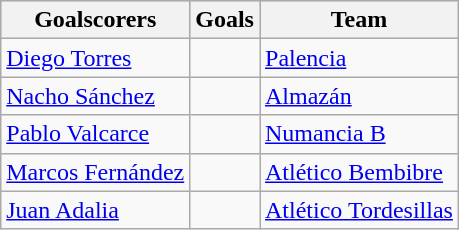<table class="wikitable sortable" class="wikitable">
<tr style="background:#ccc; text-align:center;">
<th>Goalscorers</th>
<th>Goals</th>
<th>Team</th>
</tr>
<tr>
<td> <a href='#'>Diego Torres</a></td>
<td></td>
<td><a href='#'>Palencia</a></td>
</tr>
<tr>
<td> <a href='#'>Nacho Sánchez</a></td>
<td></td>
<td><a href='#'>Almazán</a></td>
</tr>
<tr>
<td> <a href='#'>Pablo Valcarce</a></td>
<td></td>
<td><a href='#'>Numancia B</a></td>
</tr>
<tr>
<td> <a href='#'>Marcos Fernández</a></td>
<td></td>
<td><a href='#'>Atlético Bembibre</a></td>
</tr>
<tr>
<td> <a href='#'>Juan Adalia</a></td>
<td></td>
<td><a href='#'>Atlético Tordesillas</a></td>
</tr>
</table>
